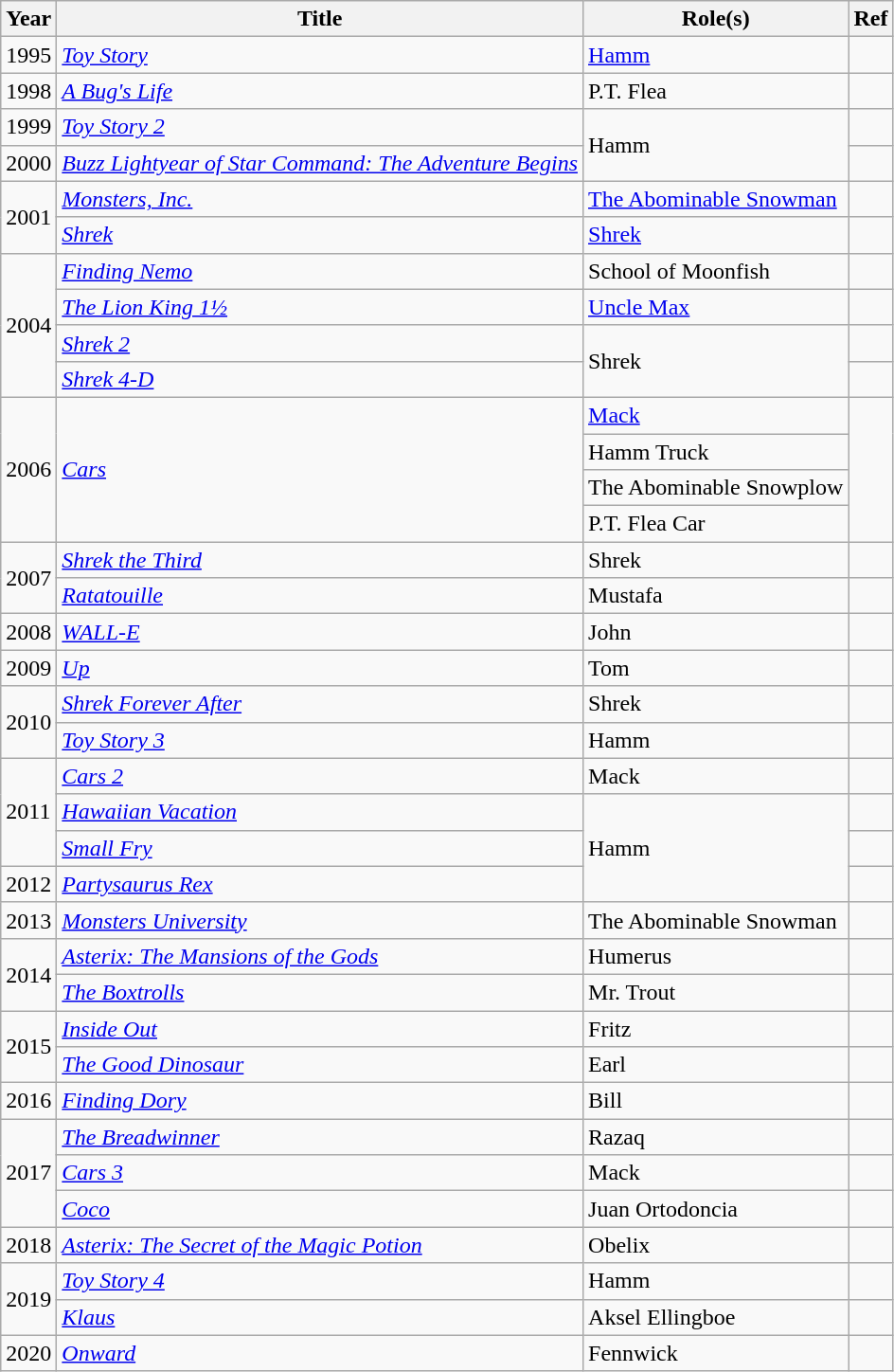<table class="wikitable plainrowheaders sortable">
<tr>
<th scope="col">Year</th>
<th scope="col">Title</th>
<th scope="col">Role(s)</th>
<th scope="col" class="unsortable">Ref</th>
</tr>
<tr>
<td>1995</td>
<td><em><a href='#'>Toy Story</a></em></td>
<td><a href='#'>Hamm</a></td>
<td></td>
</tr>
<tr>
<td>1998</td>
<td><em><a href='#'>A Bug's Life</a></em></td>
<td>P.T. Flea</td>
<td></td>
</tr>
<tr>
<td>1999</td>
<td><em><a href='#'>Toy Story 2</a></em></td>
<td rowspan=2>Hamm</td>
<td></td>
</tr>
<tr>
<td>2000</td>
<td><em><a href='#'>Buzz Lightyear of Star Command: The Adventure Begins</a></em></td>
<td></td>
</tr>
<tr>
<td rowspan=2>2001</td>
<td><em><a href='#'>Monsters, Inc.</a></em></td>
<td><a href='#'>The Abominable Snowman</a></td>
<td></td>
</tr>
<tr>
<td><em><a href='#'>Shrek</a></em></td>
<td><a href='#'>Shrek</a></td>
<td></td>
</tr>
<tr>
<td rowspan=4>2004</td>
<td><em><a href='#'>Finding Nemo</a></em></td>
<td>School of Moonfish</td>
<td></td>
</tr>
<tr>
<td><em><a href='#'>The Lion King 1½</a></em></td>
<td><a href='#'>Uncle Max</a></td>
<td></td>
</tr>
<tr>
<td><em><a href='#'>Shrek 2</a></em></td>
<td rowspan=2>Shrek</td>
<td></td>
</tr>
<tr>
<td><em><a href='#'>Shrek 4-D</a></em></td>
<td></td>
</tr>
<tr>
<td rowspan=4>2006</td>
<td rowspan=4><em><a href='#'>Cars</a></em></td>
<td><a href='#'>Mack</a></td>
<td rowspan=4></td>
</tr>
<tr>
<td>Hamm Truck</td>
</tr>
<tr>
<td>The Abominable Snowplow</td>
</tr>
<tr>
<td>P.T. Flea Car</td>
</tr>
<tr>
<td rowspan=2>2007</td>
<td><em><a href='#'>Shrek the Third</a></em></td>
<td>Shrek</td>
<td></td>
</tr>
<tr>
<td><em><a href='#'>Ratatouille</a></em></td>
<td>Mustafa</td>
<td></td>
</tr>
<tr>
<td>2008</td>
<td><em><a href='#'>WALL-E</a></em></td>
<td>John</td>
<td></td>
</tr>
<tr>
<td>2009</td>
<td><em><a href='#'>Up</a></em></td>
<td>Tom</td>
<td></td>
</tr>
<tr>
<td rowspan=2>2010</td>
<td><em><a href='#'>Shrek Forever After</a></em></td>
<td>Shrek</td>
<td></td>
</tr>
<tr>
<td><em><a href='#'>Toy Story 3</a></em></td>
<td>Hamm</td>
<td></td>
</tr>
<tr>
<td rowspan=3>2011</td>
<td><em><a href='#'>Cars 2</a></em></td>
<td>Mack</td>
<td></td>
</tr>
<tr>
<td><em><a href='#'>Hawaiian Vacation</a></em></td>
<td rowspan=3>Hamm</td>
<td></td>
</tr>
<tr>
<td><em><a href='#'>Small Fry</a></em></td>
<td></td>
</tr>
<tr>
<td>2012</td>
<td><em><a href='#'>Partysaurus Rex</a></em></td>
<td></td>
</tr>
<tr>
<td>2013</td>
<td><em><a href='#'>Monsters University</a></em></td>
<td>The Abominable Snowman</td>
<td></td>
</tr>
<tr>
<td rowspan=2>2014</td>
<td><em><a href='#'>Asterix: The Mansions of the Gods</a></em></td>
<td>Humerus</td>
<td></td>
</tr>
<tr>
<td><em><a href='#'>The Boxtrolls</a></em></td>
<td>Mr. Trout</td>
<td></td>
</tr>
<tr>
<td rowspan=2>2015</td>
<td><em><a href='#'>Inside Out</a></em></td>
<td>Fritz</td>
<td></td>
</tr>
<tr>
<td><em><a href='#'>The Good Dinosaur</a></em></td>
<td>Earl</td>
<td></td>
</tr>
<tr>
<td>2016</td>
<td><em><a href='#'>Finding Dory</a></em></td>
<td>Bill</td>
<td></td>
</tr>
<tr>
<td rowspan=3>2017</td>
<td><em><a href='#'>The Breadwinner</a></em></td>
<td>Razaq</td>
<td></td>
</tr>
<tr>
<td><em><a href='#'>Cars 3</a></em></td>
<td>Mack</td>
<td></td>
</tr>
<tr>
<td><em><a href='#'>Coco</a></em></td>
<td>Juan Ortodoncia</td>
<td></td>
</tr>
<tr>
<td>2018</td>
<td><em><a href='#'>Asterix: The Secret of the Magic Potion</a></em></td>
<td>Obelix</td>
<td></td>
</tr>
<tr>
<td rowspan=2>2019</td>
<td><em><a href='#'>Toy Story 4</a></em></td>
<td>Hamm</td>
<td></td>
</tr>
<tr>
<td><em><a href='#'>Klaus</a></em></td>
<td>Aksel Ellingboe</td>
<td></td>
</tr>
<tr>
<td>2020</td>
<td><em><a href='#'>Onward</a></em></td>
<td>Fennwick</td>
<td></td>
</tr>
</table>
